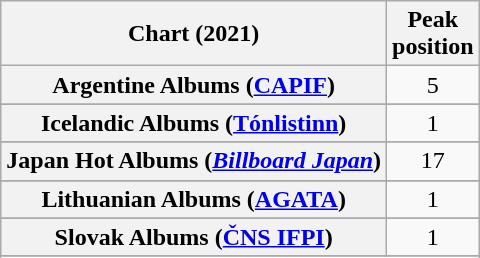<table class="wikitable sortable plainrowheaders" style="text-align:center;">
<tr>
<th scope="col">Chart (2021)</th>
<th scope="col">Peak<br>position</th>
</tr>
<tr>
<th scope="row">Argentine Albums (<a href='#'>CAPIF</a>)</th>
<td>5</td>
</tr>
<tr>
</tr>
<tr>
</tr>
<tr>
</tr>
<tr>
</tr>
<tr>
</tr>
<tr>
</tr>
<tr>
</tr>
<tr>
</tr>
<tr>
</tr>
<tr>
</tr>
<tr>
</tr>
<tr>
</tr>
<tr>
<th scope="row">Icelandic Albums (<a href='#'>Tónlistinn</a>)</th>
<td>1</td>
</tr>
<tr>
</tr>
<tr>
</tr>
<tr>
<th scope="row">Japan Hot Albums (<em><a href='#'>Billboard Japan</a></em>)</th>
<td>17</td>
</tr>
<tr>
</tr>
<tr>
<th scope="row">Lithuanian Albums (<a href='#'>AGATA</a>)</th>
<td>1</td>
</tr>
<tr>
</tr>
<tr>
</tr>
<tr>
</tr>
<tr>
</tr>
<tr>
</tr>
<tr>
<th scope="row">Slovak Albums (<a href='#'>ČNS IFPI</a>)</th>
<td>1</td>
</tr>
<tr>
</tr>
<tr>
</tr>
<tr>
</tr>
<tr>
</tr>
<tr>
</tr>
</table>
